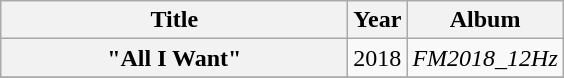<table class="wikitable plainrowheaders" style="text-align:center;">
<tr>
<th style="width:14em;">Title</th>
<th>Year</th>
<th>Album</th>
</tr>
<tr>
<th scope="row">"All I Want" <br></th>
<td>2018</td>
<td><em>FM2018_12Hz</em></td>
</tr>
<tr>
</tr>
</table>
